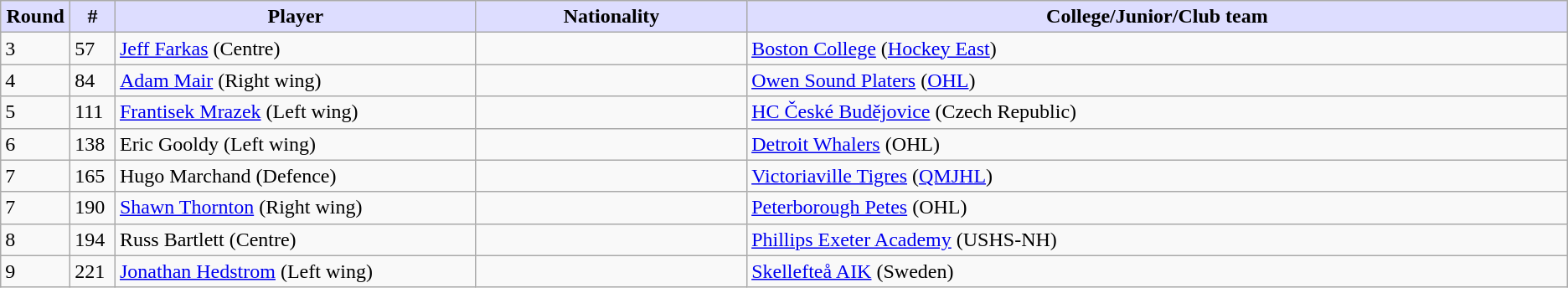<table class="wikitable">
<tr>
<th style="background:#ddf; width:2.75%;">Round</th>
<th style="background:#ddf; width:2.75%;">#</th>
<th style="background:#ddf; width:22.0%;">Player</th>
<th style="background:#ddf; width:16.5%;">Nationality</th>
<th style="background:#ddf; width:50.0%;">College/Junior/Club team</th>
</tr>
<tr>
<td>3</td>
<td>57</td>
<td><a href='#'>Jeff Farkas</a> (Centre)</td>
<td></td>
<td><a href='#'>Boston College</a> (<a href='#'>Hockey East</a>)</td>
</tr>
<tr>
<td>4</td>
<td>84</td>
<td><a href='#'>Adam Mair</a> (Right wing)</td>
<td></td>
<td><a href='#'>Owen Sound Platers</a> (<a href='#'>OHL</a>)</td>
</tr>
<tr>
<td>5</td>
<td>111</td>
<td><a href='#'>Frantisek Mrazek</a> (Left wing)</td>
<td></td>
<td><a href='#'>HC České Budějovice</a> (Czech Republic)</td>
</tr>
<tr>
<td>6</td>
<td>138</td>
<td>Eric Gooldy (Left wing)</td>
<td></td>
<td><a href='#'>Detroit Whalers</a> (OHL)</td>
</tr>
<tr>
<td>7</td>
<td>165</td>
<td>Hugo Marchand (Defence)</td>
<td></td>
<td><a href='#'>Victoriaville Tigres</a> (<a href='#'>QMJHL</a>)</td>
</tr>
<tr>
<td>7</td>
<td>190</td>
<td><a href='#'>Shawn Thornton</a> (Right wing)</td>
<td></td>
<td><a href='#'>Peterborough Petes</a> (OHL)</td>
</tr>
<tr>
<td>8</td>
<td>194</td>
<td>Russ Bartlett (Centre)</td>
<td></td>
<td><a href='#'>Phillips Exeter Academy</a> (USHS-NH)</td>
</tr>
<tr>
<td>9</td>
<td>221</td>
<td><a href='#'>Jonathan Hedstrom</a> (Left wing)</td>
<td></td>
<td><a href='#'>Skellefteå AIK</a> (Sweden)</td>
</tr>
</table>
